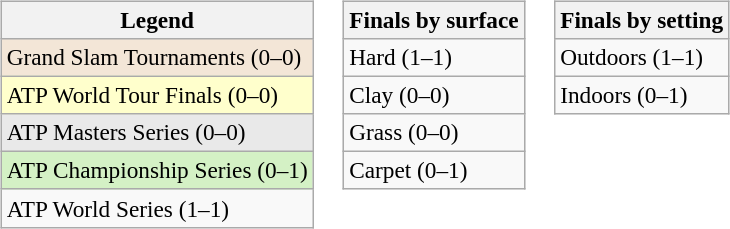<table>
<tr valign=top>
<td><br><table class=wikitable style=font-size:97%>
<tr>
<th>Legend</th>
</tr>
<tr style="background:#f3e6d7;">
<td>Grand Slam Tournaments (0–0)</td>
</tr>
<tr style="background:#ffc;">
<td>ATP World Tour Finals (0–0)</td>
</tr>
<tr style="background:#e9e9e9;">
<td>ATP Masters Series (0–0)</td>
</tr>
<tr style="background:#d4f1c5;">
<td>ATP Championship Series (0–1)</td>
</tr>
<tr>
<td>ATP World Series (1–1)</td>
</tr>
</table>
</td>
<td><br><table class=wikitable style=font-size:97%>
<tr>
<th>Finals by surface</th>
</tr>
<tr>
<td>Hard (1–1)</td>
</tr>
<tr>
<td>Clay (0–0)</td>
</tr>
<tr>
<td>Grass (0–0)</td>
</tr>
<tr>
<td>Carpet (0–1)</td>
</tr>
</table>
</td>
<td><br><table class=wikitable style=font-size:97%>
<tr>
<th>Finals by setting</th>
</tr>
<tr>
<td>Outdoors (1–1)</td>
</tr>
<tr>
<td>Indoors (0–1)</td>
</tr>
</table>
</td>
</tr>
</table>
